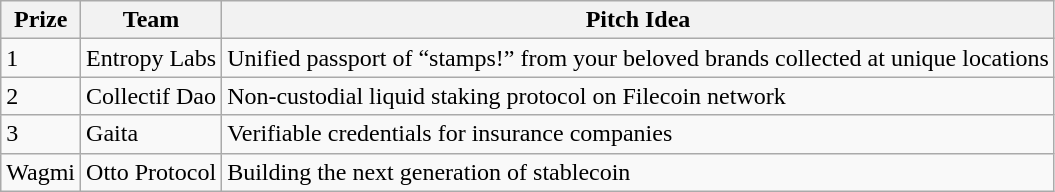<table class="wikitable">
<tr>
<th>Prize</th>
<th>Team</th>
<th>Pitch Idea</th>
</tr>
<tr>
<td>1</td>
<td>Entropy Labs</td>
<td>Unified passport of “stamps!” from your beloved brands collected at unique locations</td>
</tr>
<tr>
<td>2</td>
<td>Collectif Dao</td>
<td>Non-custodial liquid staking protocol on Filecoin network</td>
</tr>
<tr>
<td>3</td>
<td>Gaita</td>
<td>Verifiable credentials for insurance companies</td>
</tr>
<tr>
<td>Wagmi</td>
<td>Otto Protocol</td>
<td>Building the next generation of stablecoin</td>
</tr>
</table>
